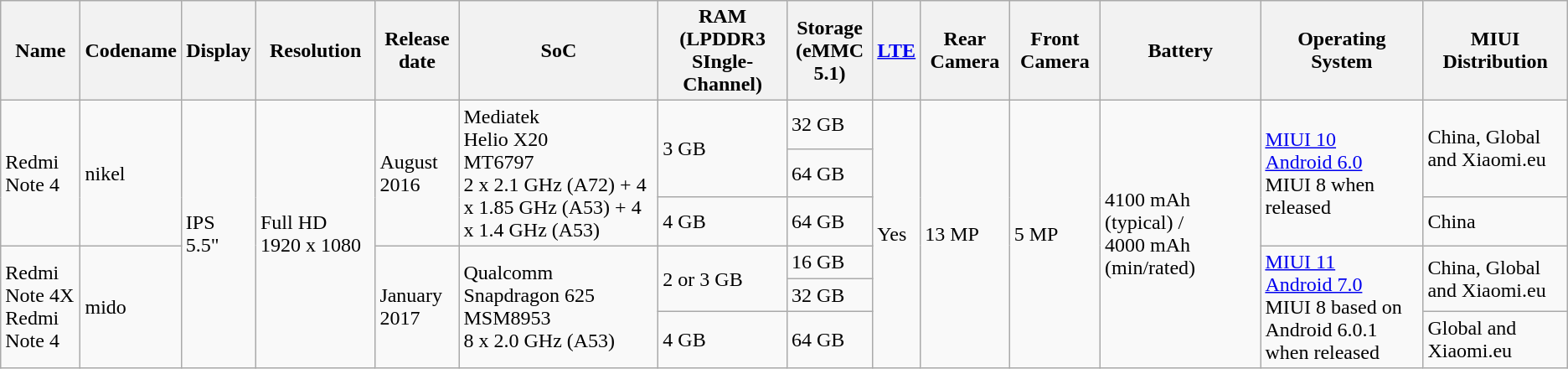<table class="wikitable">
<tr>
<th>Name</th>
<th>Codename</th>
<th>Display</th>
<th>Resolution</th>
<th>Release date</th>
<th>SoC</th>
<th>RAM<br>(LPDDR3 SIngle-Channel)</th>
<th>Storage<br>(eMMC 5.1)</th>
<th><a href='#'>LTE</a></th>
<th>Rear Camera</th>
<th>Front Camera</th>
<th>Battery</th>
<th>Operating System</th>
<th>MIUI Distribution</th>
</tr>
<tr>
<td rowspan="3">Redmi Note 4</td>
<td rowspan="3">nikel</td>
<td rowspan="6">IPS 5.5"</td>
<td rowspan="6">Full HD 1920 x 1080</td>
<td rowspan="3">August 2016</td>
<td rowspan="3">Mediatek<br>Helio X20<br>MT6797<br>2 x 2.1 GHz (A72) + 4 x 1.85 GHz (A53) + 4 x 1.4 GHz (A53)</td>
<td rowspan="2">3 GB</td>
<td>32 GB</td>
<td rowspan="6">Yes</td>
<td rowspan="6">13 MP</td>
<td rowspan="6">5 MP</td>
<td rowspan="6">4100 mAh (typical) / 4000 mAh (min/rated)</td>
<td rowspan="3"><a href='#'>MIUI 10</a><br><a href='#'>Android 6.0</a><br>MIUI 8 when released</td>
<td rowspan="2">China, Global and Xiaomi.eu</td>
</tr>
<tr>
<td>64 GB</td>
</tr>
<tr>
<td>4 GB</td>
<td>64 GB</td>
<td>China</td>
</tr>
<tr>
<td rowspan="3">Redmi Note 4X<br>Redmi Note 4</td>
<td rowspan="3">mido</td>
<td rowspan="3">January 2017</td>
<td rowspan="3">Qualcomm<br>Snapdragon 625<br>MSM8953<br>8 x 2.0 GHz (A53)</td>
<td rowspan="2">2 or 3 GB</td>
<td>16 GB</td>
<td rowspan="3"><a href='#'>MIUI 11</a><br><a href='#'>Android 7.0</a><br>MIUI 8 based on Android 6.0.1 when released</td>
<td rowspan="2">China, Global and Xiaomi.eu</td>
</tr>
<tr>
<td>32 GB</td>
</tr>
<tr>
<td>4 GB</td>
<td>64 GB</td>
<td>Global and Xiaomi.eu</td>
</tr>
</table>
